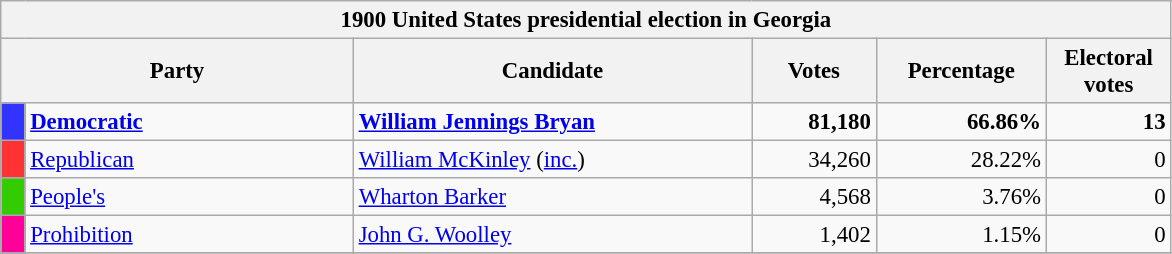<table class="wikitable" style="font-size: 95%;">
<tr>
<th colspan="6">1900 United States presidential election in Georgia</th>
</tr>
<tr>
<th colspan="2" style="width: 15em">Party</th>
<th style="width: 17em">Candidate</th>
<th style="width: 5em">Votes</th>
<th style="width: 7em">Percentage</th>
<th style="width: 5em">Electoral votes</th>
</tr>
<tr>
<th style="background-color:#3333FF; width: 3px"></th>
<td style="width: 130px"><strong><a href='#'>Democratic</a></strong></td>
<td><strong><a href='#'>William Jennings Bryan</a></strong></td>
<td align="right"><strong>81,180</strong></td>
<td align="right"><strong>66.86%</strong></td>
<td align="right"><strong>13</strong></td>
</tr>
<tr>
<th style="background-color:#FF3333; width: 3px"></th>
<td style="width: 130px"><a href='#'>Republican</a></td>
<td><a href='#'>William McKinley</a> (<a href='#'>inc.</a>)</td>
<td align="right">34,260</td>
<td align="right">28.22%</td>
<td align="right">0</td>
</tr>
<tr>
<th style="background-color:#3c0; width: 3px"></th>
<td style="width: 130px"><a href='#'>People's</a></td>
<td><a href='#'>Wharton Barker</a></td>
<td align="right">4,568</td>
<td align="right">3.76%</td>
<td align="right">0</td>
</tr>
<tr>
<th style="background-color:#f09; width: 3px"></th>
<td style="width: 130px"><a href='#'>Prohibition</a></td>
<td><a href='#'>John G. Woolley</a></td>
<td align="right">1,402</td>
<td align="right">1.15%</td>
<td align="right">0</td>
</tr>
<tr>
</tr>
</table>
